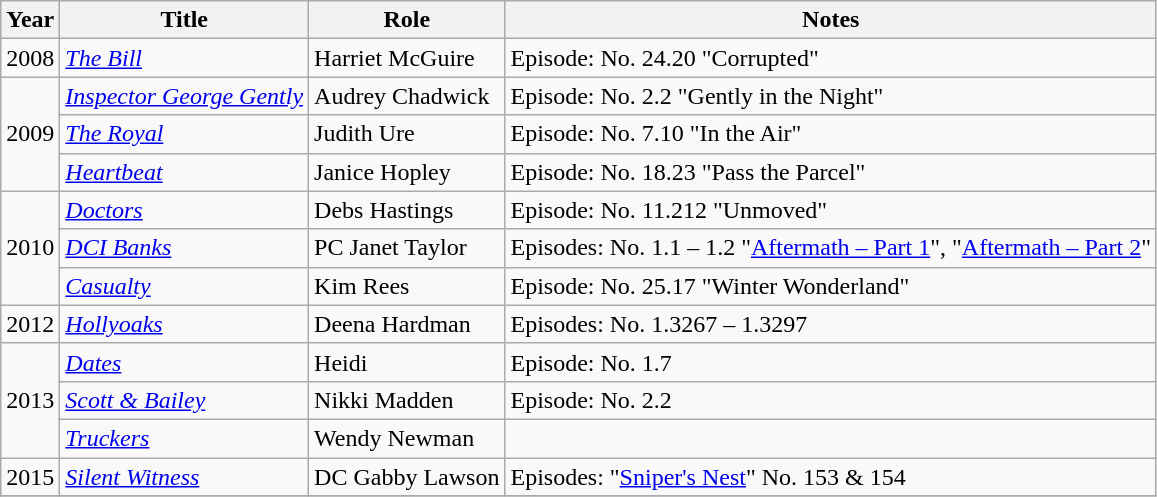<table class="wikitable">
<tr>
<th>Year</th>
<th>Title</th>
<th>Role</th>
<th>Notes</th>
</tr>
<tr>
<td>2008</td>
<td><em><a href='#'>The Bill</a></em></td>
<td>Harriet McGuire</td>
<td>Episode: No. 24.20 "Corrupted"</td>
</tr>
<tr>
<td rowspan="3">2009</td>
<td><em><a href='#'>Inspector George Gently</a></em></td>
<td>Audrey Chadwick</td>
<td>Episode: No. 2.2 "Gently in the Night"</td>
</tr>
<tr>
<td><em><a href='#'>The Royal</a></em></td>
<td>Judith Ure</td>
<td>Episode: No. 7.10 "In the Air"</td>
</tr>
<tr>
<td><em><a href='#'>Heartbeat</a></em></td>
<td>Janice Hopley</td>
<td>Episode: No. 18.23 "Pass the Parcel"</td>
</tr>
<tr>
<td rowspan="3">2010</td>
<td><em><a href='#'>Doctors</a></em></td>
<td>Debs Hastings</td>
<td>Episode: No. 11.212 "Unmoved"</td>
</tr>
<tr>
<td><em><a href='#'>DCI Banks</a></em></td>
<td>PC Janet Taylor</td>
<td>Episodes: No. 1.1 – 1.2 "<a href='#'>Aftermath – Part 1</a>", "<a href='#'>Aftermath – Part 2</a>"</td>
</tr>
<tr>
<td><em><a href='#'>Casualty</a></em></td>
<td>Kim Rees</td>
<td>Episode: No. 25.17 "Winter Wonderland"</td>
</tr>
<tr>
<td>2012</td>
<td><em><a href='#'>Hollyoaks</a></em></td>
<td>Deena Hardman</td>
<td>Episodes: No. 1.3267 – 1.3297</td>
</tr>
<tr>
<td rowspan="3">2013</td>
<td><em><a href='#'>Dates</a></em></td>
<td>Heidi</td>
<td>Episode: No. 1.7</td>
</tr>
<tr>
<td><em><a href='#'>Scott & Bailey</a></em></td>
<td>Nikki Madden</td>
<td>Episode: No. 2.2</td>
</tr>
<tr>
<td><em><a href='#'>Truckers</a></em></td>
<td>Wendy Newman</td>
<td></td>
</tr>
<tr>
<td>2015</td>
<td><em><a href='#'>Silent Witness</a></em></td>
<td>DC Gabby Lawson</td>
<td>Episodes: "<a href='#'>Sniper's Nest</a>" No. 153 & 154</td>
</tr>
<tr>
</tr>
</table>
